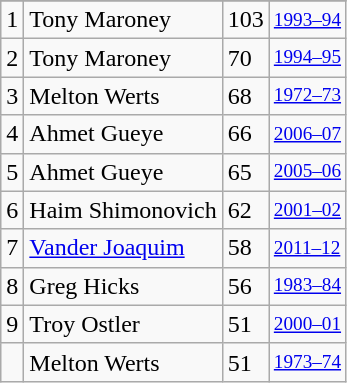<table class="wikitable">
<tr>
</tr>
<tr>
<td>1</td>
<td>Tony Maroney</td>
<td>103</td>
<td style="font-size:80%;"><a href='#'>1993–94</a></td>
</tr>
<tr>
<td>2</td>
<td>Tony Maroney</td>
<td>70</td>
<td style="font-size:80%;"><a href='#'>1994–95</a></td>
</tr>
<tr>
<td>3</td>
<td>Melton Werts</td>
<td>68</td>
<td style="font-size:80%;"><a href='#'>1972–73</a></td>
</tr>
<tr>
<td>4</td>
<td>Ahmet Gueye</td>
<td>66</td>
<td style="font-size:80%;"><a href='#'>2006–07</a></td>
</tr>
<tr>
<td>5</td>
<td>Ahmet Gueye</td>
<td>65</td>
<td style="font-size:80%;"><a href='#'>2005–06</a></td>
</tr>
<tr>
<td>6</td>
<td>Haim Shimonovich</td>
<td>62</td>
<td style="font-size:80%;"><a href='#'>2001–02</a></td>
</tr>
<tr>
<td>7</td>
<td><a href='#'>Vander Joaquim</a></td>
<td>58</td>
<td style="font-size:80%;"><a href='#'>2011–12</a></td>
</tr>
<tr>
<td>8</td>
<td>Greg Hicks</td>
<td>56</td>
<td style="font-size:80%;"><a href='#'>1983–84</a></td>
</tr>
<tr>
<td>9</td>
<td>Troy Ostler</td>
<td>51</td>
<td style="font-size:80%;"><a href='#'>2000–01</a></td>
</tr>
<tr>
<td></td>
<td>Melton Werts</td>
<td>51</td>
<td style="font-size:80%;"><a href='#'>1973–74</a></td>
</tr>
</table>
